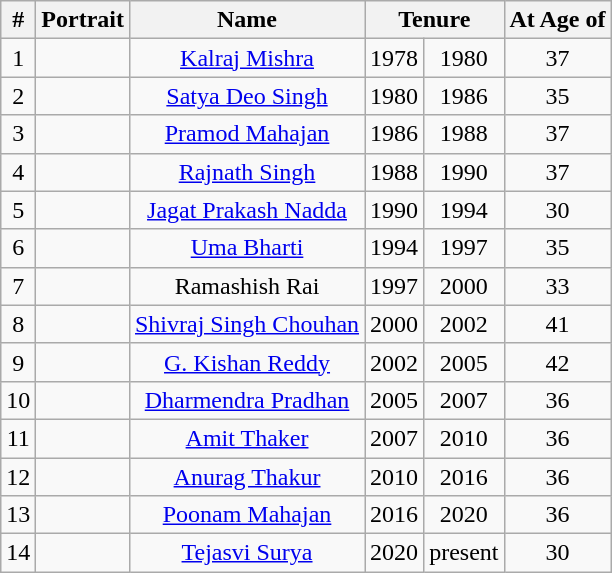<table class="wikitable" style=text-align:center>
<tr>
<th>#</th>
<th>Portrait</th>
<th>Name</th>
<th colspan="2">Tenure</th>
<th>At Age of</th>
</tr>
<tr>
<td>1</td>
<td></td>
<td><a href='#'>Kalraj Mishra</a></td>
<td>1978</td>
<td>1980</td>
<td>37</td>
</tr>
<tr>
<td>2</td>
<td></td>
<td><a href='#'>Satya Deo Singh</a></td>
<td>1980</td>
<td>1986</td>
<td>35</td>
</tr>
<tr>
<td>3</td>
<td></td>
<td><a href='#'>Pramod Mahajan</a></td>
<td>1986</td>
<td>1988</td>
<td>37</td>
</tr>
<tr>
<td>4</td>
<td></td>
<td><a href='#'>Rajnath Singh</a></td>
<td>1988</td>
<td>1990</td>
<td>37</td>
</tr>
<tr>
<td>5</td>
<td></td>
<td><a href='#'>Jagat Prakash Nadda</a></td>
<td>1990</td>
<td>1994</td>
<td>30</td>
</tr>
<tr>
<td>6</td>
<td></td>
<td><a href='#'>Uma Bharti</a></td>
<td>1994</td>
<td>1997</td>
<td>35</td>
</tr>
<tr>
<td>7</td>
<td></td>
<td>Ramashish Rai</td>
<td>1997</td>
<td>2000</td>
<td>33</td>
</tr>
<tr>
<td>8</td>
<td></td>
<td><a href='#'>Shivraj Singh Chouhan</a></td>
<td>2000</td>
<td>2002</td>
<td>41</td>
</tr>
<tr>
<td>9</td>
<td></td>
<td><a href='#'>G. Kishan Reddy</a></td>
<td>2002</td>
<td>2005</td>
<td>42</td>
</tr>
<tr>
<td>10</td>
<td></td>
<td><a href='#'>Dharmendra Pradhan</a></td>
<td>2005</td>
<td>2007</td>
<td>36</td>
</tr>
<tr>
<td>11</td>
<td></td>
<td><a href='#'>Amit Thaker</a></td>
<td>2007</td>
<td>2010</td>
<td>36</td>
</tr>
<tr 36>
<td>12</td>
<td></td>
<td><a href='#'>Anurag Thakur</a></td>
<td>2010</td>
<td>2016</td>
<td>36</td>
</tr>
<tr>
<td>13</td>
<td></td>
<td><a href='#'>Poonam Mahajan</a></td>
<td>2016</td>
<td>2020</td>
<td>36</td>
</tr>
<tr>
<td>14</td>
<td></td>
<td><a href='#'>Tejasvi Surya</a></td>
<td>2020</td>
<td>present</td>
<td>30</td>
</tr>
</table>
